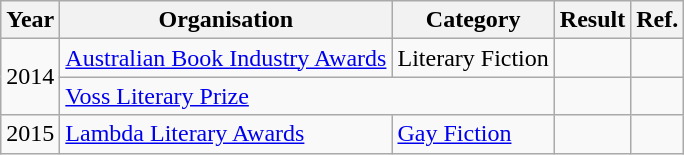<table class="wikitable">
<tr>
<th scope="col">Year</th>
<th scope="col">Organisation</th>
<th scope="col">Category</th>
<th scope="col">Result</th>
<th scope="col">Ref.</th>
</tr>
<tr>
<td rowspan=2>2014</td>
<td><a href='#'>Australian Book Industry Awards</a></td>
<td>Literary Fiction</td>
<td></td>
<td></td>
</tr>
<tr>
<td colspan=2><a href='#'>Voss Literary Prize</a></td>
<td></td>
<td></td>
</tr>
<tr>
<td>2015</td>
<td><a href='#'>Lambda Literary Awards</a></td>
<td><a href='#'>Gay Fiction</a></td>
<td></td>
<td></td>
</tr>
</table>
